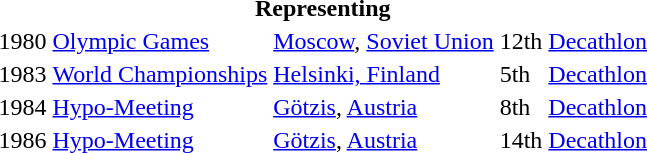<table>
<tr>
<th colspan="5">Representing </th>
</tr>
<tr>
<td>1980</td>
<td><a href='#'>Olympic Games</a></td>
<td><a href='#'>Moscow</a>, <a href='#'>Soviet Union</a></td>
<td>12th</td>
<td><a href='#'>Decathlon</a></td>
</tr>
<tr>
<td>1983</td>
<td><a href='#'>World Championships</a></td>
<td><a href='#'>Helsinki, Finland</a></td>
<td>5th</td>
<td><a href='#'>Decathlon</a></td>
</tr>
<tr>
<td>1984</td>
<td><a href='#'>Hypo-Meeting</a></td>
<td><a href='#'>Götzis</a>, <a href='#'>Austria</a></td>
<td>8th</td>
<td><a href='#'>Decathlon</a></td>
</tr>
<tr>
<td>1986</td>
<td><a href='#'>Hypo-Meeting</a></td>
<td><a href='#'>Götzis</a>, <a href='#'>Austria</a></td>
<td>14th</td>
<td><a href='#'>Decathlon</a></td>
</tr>
</table>
